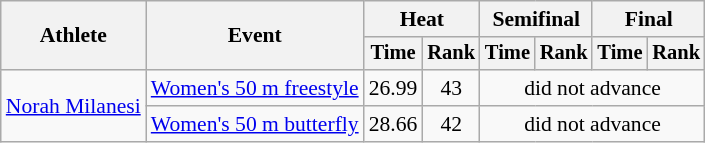<table class=wikitable style="font-size:90%; text-align:center">
<tr>
<th rowspan="2">Athlete</th>
<th rowspan="2">Event</th>
<th colspan="2">Heat</th>
<th colspan="2">Semifinal</th>
<th colspan="2">Final</th>
</tr>
<tr style="font-size:95%">
<th>Time</th>
<th>Rank</th>
<th>Time</th>
<th>Rank</th>
<th>Time</th>
<th>Rank</th>
</tr>
<tr>
<td align=left rowspan=2><a href='#'>Norah Milanesi</a></td>
<td align=left><a href='#'>Women's 50 m freestyle</a></td>
<td>26.99</td>
<td>43</td>
<td colspan=4>did not advance</td>
</tr>
<tr>
<td align=left><a href='#'>Women's 50 m butterfly</a></td>
<td>28.66</td>
<td>42</td>
<td colspan=4>did not advance</td>
</tr>
</table>
